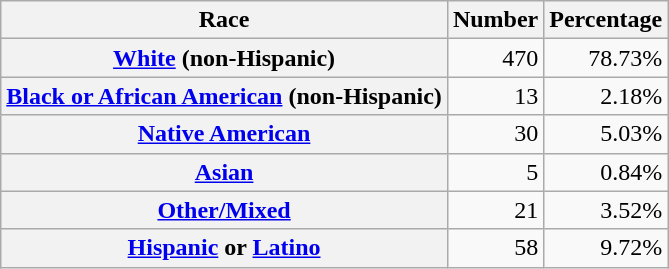<table class="wikitable" style="text-align:right">
<tr>
<th scope="col">Race</th>
<th scope="col">Number</th>
<th scope="col">Percentage</th>
</tr>
<tr>
<th scope="row"><a href='#'>White</a> (non-Hispanic)</th>
<td>470</td>
<td>78.73%</td>
</tr>
<tr>
<th scope="row"><a href='#'>Black or African American</a> (non-Hispanic)</th>
<td>13</td>
<td>2.18%</td>
</tr>
<tr>
<th scope="row"><a href='#'>Native American</a></th>
<td>30</td>
<td>5.03%</td>
</tr>
<tr>
<th scope="row"><a href='#'>Asian</a></th>
<td>5</td>
<td>0.84%</td>
</tr>
<tr>
<th scope="row"><a href='#'>Other/Mixed</a></th>
<td>21</td>
<td>3.52%</td>
</tr>
<tr>
<th scope="row"><a href='#'>Hispanic</a> or <a href='#'>Latino</a></th>
<td>58</td>
<td>9.72%</td>
</tr>
</table>
